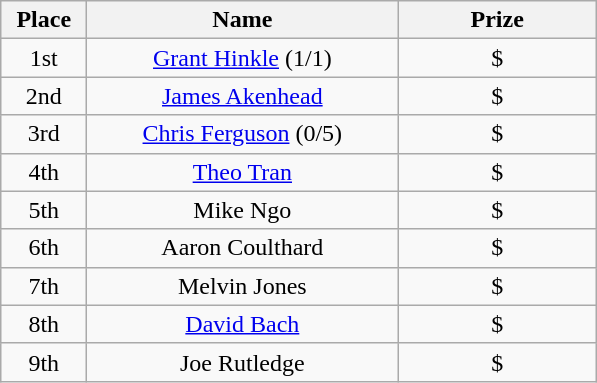<table class="wikitable">
<tr>
<th width="50">Place</th>
<th width="200">Name</th>
<th width="125">Prize</th>
</tr>
<tr>
<td align = "center">1st</td>
<td align = "center"><a href='#'>Grant Hinkle</a> (1/1)</td>
<td align = "center">$</td>
</tr>
<tr>
<td align = "center">2nd</td>
<td align = "center"><a href='#'>James Akenhead</a></td>
<td align = "center">$</td>
</tr>
<tr>
<td align = "center">3rd</td>
<td align = "center"><a href='#'>Chris Ferguson</a> (0/5)</td>
<td align = "center">$</td>
</tr>
<tr>
<td align = "center">4th</td>
<td align = "center"><a href='#'>Theo Tran</a></td>
<td align = "center">$</td>
</tr>
<tr>
<td align = "center">5th</td>
<td align = "center">Mike Ngo</td>
<td align = "center">$</td>
</tr>
<tr>
<td align = "center">6th</td>
<td align = "center">Aaron Coulthard</td>
<td align = "center">$</td>
</tr>
<tr>
<td align = "center">7th</td>
<td align = "center">Melvin Jones</td>
<td align = "center">$</td>
</tr>
<tr>
<td align = "center">8th</td>
<td align = "center"><a href='#'>David Bach</a></td>
<td align = "center">$</td>
</tr>
<tr>
<td align = "center">9th</td>
<td align = "center">Joe Rutledge</td>
<td align = "center">$</td>
</tr>
</table>
